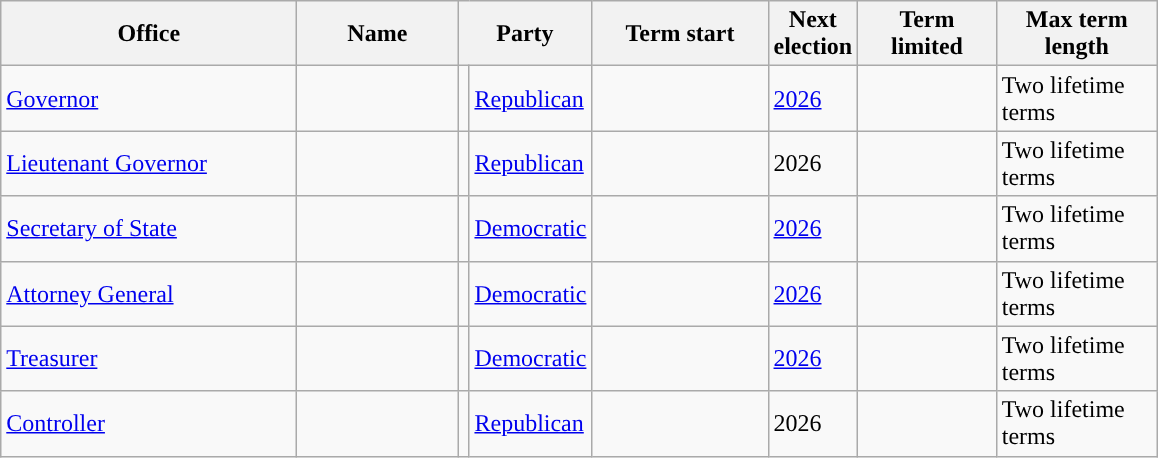<table class="sortable wikitable">
<tr>
<th scope="col" width=190>Office</th>
<th scope="col" width=100>Name</th>
<th scope="col" width=75 colspan=2>Party</th>
<th scope="col" width=110>Term start</th>
<th scope="col" width=50>Next election</th>
<th scope="col" width=85>Term limited</th>
<th scope="col" width=100>Max term length</th>
</tr>
<tr>
<td><a href='#'>Governor</a></td>
<td></td>
<td style="background-color:"></td>
<td><a href='#'>Republican</a></td>
<td></td>
<td><a href='#'>2026</a></td>
<td></td>
<td>Two lifetime terms</td>
</tr>
<tr>
<td><a href='#'>Lieutenant Governor</a></td>
<td></td>
<td style="background-color:"></td>
<td><a href='#'>Republican</a></td>
<td></td>
<td>2026</td>
<td></td>
<td>Two lifetime terms</td>
</tr>
<tr>
<td><a href='#'>Secretary of State</a></td>
<td></td>
<td style="background-color:"></td>
<td><a href='#'>Democratic</a></td>
<td></td>
<td><a href='#'>2026</a></td>
<td></td>
<td>Two lifetime terms</td>
</tr>
<tr>
<td><a href='#'>Attorney General</a></td>
<td></td>
<td style="background-color:"></td>
<td><a href='#'>Democratic</a></td>
<td></td>
<td><a href='#'>2026</a></td>
<td></td>
<td>Two lifetime terms</td>
</tr>
<tr>
<td><a href='#'>Treasurer</a></td>
<td></td>
<td style="background-color:"></td>
<td><a href='#'>Democratic</a></td>
<td></td>
<td><a href='#'>2026</a></td>
<td></td>
<td>Two lifetime terms</td>
</tr>
<tr>
<td><a href='#'>Controller</a></td>
<td></td>
<td style="background-color:"></td>
<td><a href='#'>Republican</a></td>
<td></td>
<td>2026</td>
<td></td>
<td>Two lifetime terms</td>
</tr>
</table>
